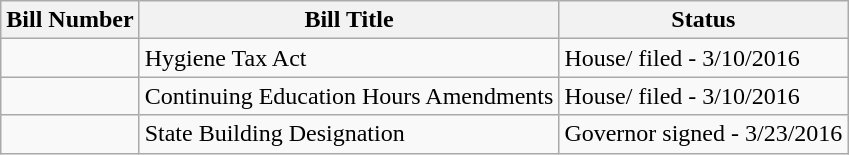<table class="wikitable">
<tr>
<th>Bill Number</th>
<th>Bill Title</th>
<th>Status</th>
</tr>
<tr>
<td></td>
<td>Hygiene Tax Act</td>
<td>House/ filed - 3/10/2016</td>
</tr>
<tr>
<td></td>
<td>Continuing Education Hours Amendments</td>
<td>House/ filed - 3/10/2016</td>
</tr>
<tr>
<td></td>
<td>State Building Designation</td>
<td>Governor signed - 3/23/2016</td>
</tr>
</table>
